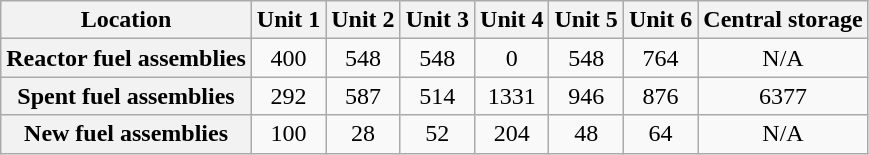<table class="wikitable" style="text-align: center;">
<tr>
<th>Location</th>
<th>Unit 1</th>
<th>Unit 2</th>
<th>Unit 3</th>
<th>Unit 4</th>
<th>Unit 5</th>
<th>Unit 6</th>
<th>Central storage</th>
</tr>
<tr>
<th>Reactor fuel assemblies</th>
<td>400</td>
<td>548</td>
<td>548</td>
<td>0</td>
<td>548</td>
<td>764</td>
<td>N/A</td>
</tr>
<tr>
<th>Spent fuel assemblies</th>
<td>292</td>
<td>587</td>
<td>514</td>
<td>1331</td>
<td>946</td>
<td>876</td>
<td>6377</td>
</tr>
<tr>
<th>New fuel assemblies</th>
<td>100</td>
<td>28</td>
<td>52</td>
<td>204</td>
<td>48</td>
<td>64</td>
<td>N/A</td>
</tr>
</table>
